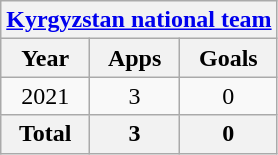<table class="wikitable" style="text-align:center">
<tr>
<th colspan=3><a href='#'>Kyrgyzstan national team</a></th>
</tr>
<tr>
<th>Year</th>
<th>Apps</th>
<th>Goals</th>
</tr>
<tr>
<td>2021</td>
<td>3</td>
<td>0</td>
</tr>
<tr>
<th>Total</th>
<th>3</th>
<th>0</th>
</tr>
</table>
